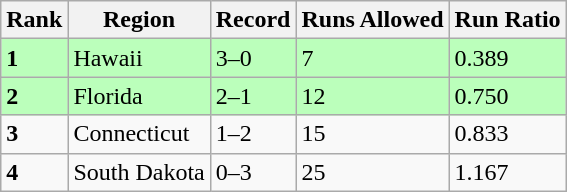<table class="wikitable">
<tr>
<th>Rank</th>
<th>Region</th>
<th>Record</th>
<th>Runs Allowed</th>
<th>Run Ratio</th>
</tr>
<tr bgcolor="bbffbb">
<td><strong>1</strong></td>
<td> Hawaii</td>
<td>3–0</td>
<td>7</td>
<td>0.389</td>
</tr>
<tr bgcolor="bbffbb">
<td><strong>2</strong></td>
<td> Florida</td>
<td>2–1</td>
<td>12</td>
<td>0.750</td>
</tr>
<tr>
<td><strong>3</strong></td>
<td> Connecticut</td>
<td>1–2</td>
<td>15</td>
<td>0.833</td>
</tr>
<tr>
<td><strong>4</strong></td>
<td> South Dakota</td>
<td>0–3</td>
<td>25</td>
<td>1.167</td>
</tr>
</table>
